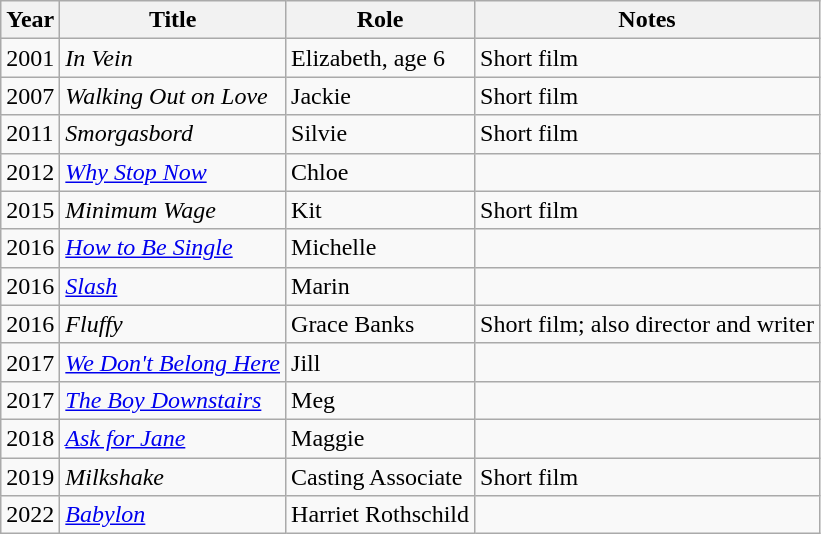<table class="wikitable sortable">
<tr>
<th>Year</th>
<th>Title</th>
<th>Role</th>
<th class="unsortable">Notes</th>
</tr>
<tr>
<td>2001</td>
<td><em>In Vein</em></td>
<td>Elizabeth, age 6</td>
<td>Short film</td>
</tr>
<tr>
<td>2007</td>
<td><em>Walking Out on Love</em></td>
<td>Jackie</td>
<td>Short film</td>
</tr>
<tr>
<td>2011</td>
<td><em>Smorgasbord</em></td>
<td>Silvie</td>
<td>Short film</td>
</tr>
<tr>
<td>2012</td>
<td><em><a href='#'>Why Stop Now</a></em></td>
<td>Chloe</td>
<td></td>
</tr>
<tr>
<td>2015</td>
<td><em>Minimum Wage</em></td>
<td>Kit</td>
<td>Short film</td>
</tr>
<tr>
<td>2016</td>
<td><em><a href='#'>How to Be Single</a></em></td>
<td>Michelle</td>
<td></td>
</tr>
<tr>
<td>2016</td>
<td><em><a href='#'>Slash</a></em></td>
<td>Marin</td>
<td></td>
</tr>
<tr>
<td>2016</td>
<td><em>Fluffy</em></td>
<td>Grace Banks</td>
<td>Short film; also director and writer</td>
</tr>
<tr>
<td>2017</td>
<td><em><a href='#'>We Don't Belong Here</a></em></td>
<td>Jill</td>
<td></td>
</tr>
<tr>
<td>2017</td>
<td><em><a href='#'>The Boy Downstairs</a></em></td>
<td>Meg</td>
<td></td>
</tr>
<tr>
<td>2018</td>
<td><em><a href='#'>Ask for Jane</a></em></td>
<td>Maggie</td>
<td></td>
</tr>
<tr>
<td>2019</td>
<td><em>Milkshake</em></td>
<td>Casting Associate</td>
<td>Short film</td>
</tr>
<tr>
<td>2022</td>
<td><em><a href='#'>Babylon</a></em></td>
<td>Harriet Rothschild</td>
<td></td>
</tr>
</table>
